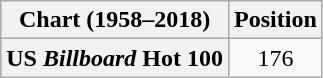<table class="wikitable plainrowheaders">
<tr>
<th scope="col">Chart (1958–2018)</th>
<th scope="col">Position</th>
</tr>
<tr>
<th scope="row">US <em>Billboard</em> Hot 100</th>
<td style="text-align:center;">176</td>
</tr>
</table>
